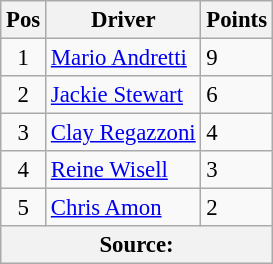<table class="wikitable" style="font-size: 95%;">
<tr>
<th>Pos</th>
<th>Driver</th>
<th>Points</th>
</tr>
<tr>
<td align="center">1</td>
<td> <a href='#'>Mario Andretti</a></td>
<td align="left">9</td>
</tr>
<tr>
<td align="center">2</td>
<td> <a href='#'>Jackie Stewart</a></td>
<td align="left">6</td>
</tr>
<tr>
<td align="center">3</td>
<td> <a href='#'>Clay Regazzoni</a></td>
<td align="left">4</td>
</tr>
<tr>
<td align="center">4</td>
<td> <a href='#'>Reine Wisell</a></td>
<td align="left">3</td>
</tr>
<tr>
<td align="center">5</td>
<td> <a href='#'>Chris Amon</a></td>
<td align="left">2</td>
</tr>
<tr>
<th colspan=4>Source:</th>
</tr>
</table>
